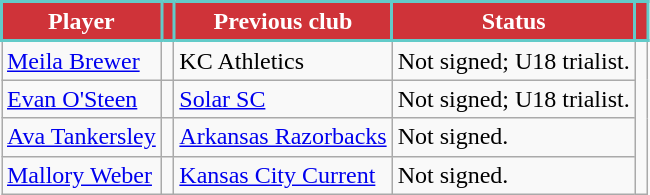<table class="wikitable sortable">
<tr>
<th style="background:#CF3339; color:#FFF; border:2px solid #62CBC9;" width:200px;" scope="col">Player</th>
<th style="background:#CF3339; color:#FFF; border:2px solid #62CBC9;" width:55px;" scope="col"></th>
<th style="background:#CF3339; color:#FFF; border:2px solid #62CBC9;" width:200px;" scope="col">Previous club</th>
<th style="background:#CF3339; color:#FFF; border:2px solid #62CBC9;" width:450px;" scope="col">Status</th>
<th style="background:#CF3339; color:#FFF; border:2px solid #62CBC9;" width:30px;" scope="col"></th>
</tr>
<tr>
<td> <a href='#'>Meila Brewer</a></td>
<td align="center"></td>
<td> KC Athletics</td>
<td>Not signed; U18 trialist.</td>
<td rowspan="4"></td>
</tr>
<tr>
<td> <a href='#'>Evan O'Steen</a></td>
<td></td>
<td> <a href='#'>Solar SC</a></td>
<td>Not signed; U18 trialist.</td>
</tr>
<tr>
<td> <a href='#'>Ava Tankersley</a></td>
<td></td>
<td> <a href='#'>Arkansas Razorbacks</a></td>
<td>Not signed.</td>
</tr>
<tr>
<td> <a href='#'>Mallory Weber</a></td>
<td></td>
<td> <a href='#'>Kansas City Current</a></td>
<td>Not signed.</td>
</tr>
</table>
